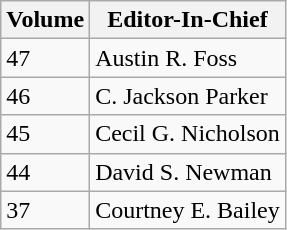<table class="wikitable">
<tr>
<th>Volume</th>
<th>Editor-In-Chief</th>
</tr>
<tr>
<td>47</td>
<td>Austin R. Foss</td>
</tr>
<tr>
<td>46</td>
<td>C. Jackson Parker</td>
</tr>
<tr>
<td>45</td>
<td>Cecil G. Nicholson</td>
</tr>
<tr>
<td>44</td>
<td>David S. Newman</td>
</tr>
<tr>
<td>37</td>
<td>Courtney E. Bailey</td>
</tr>
</table>
